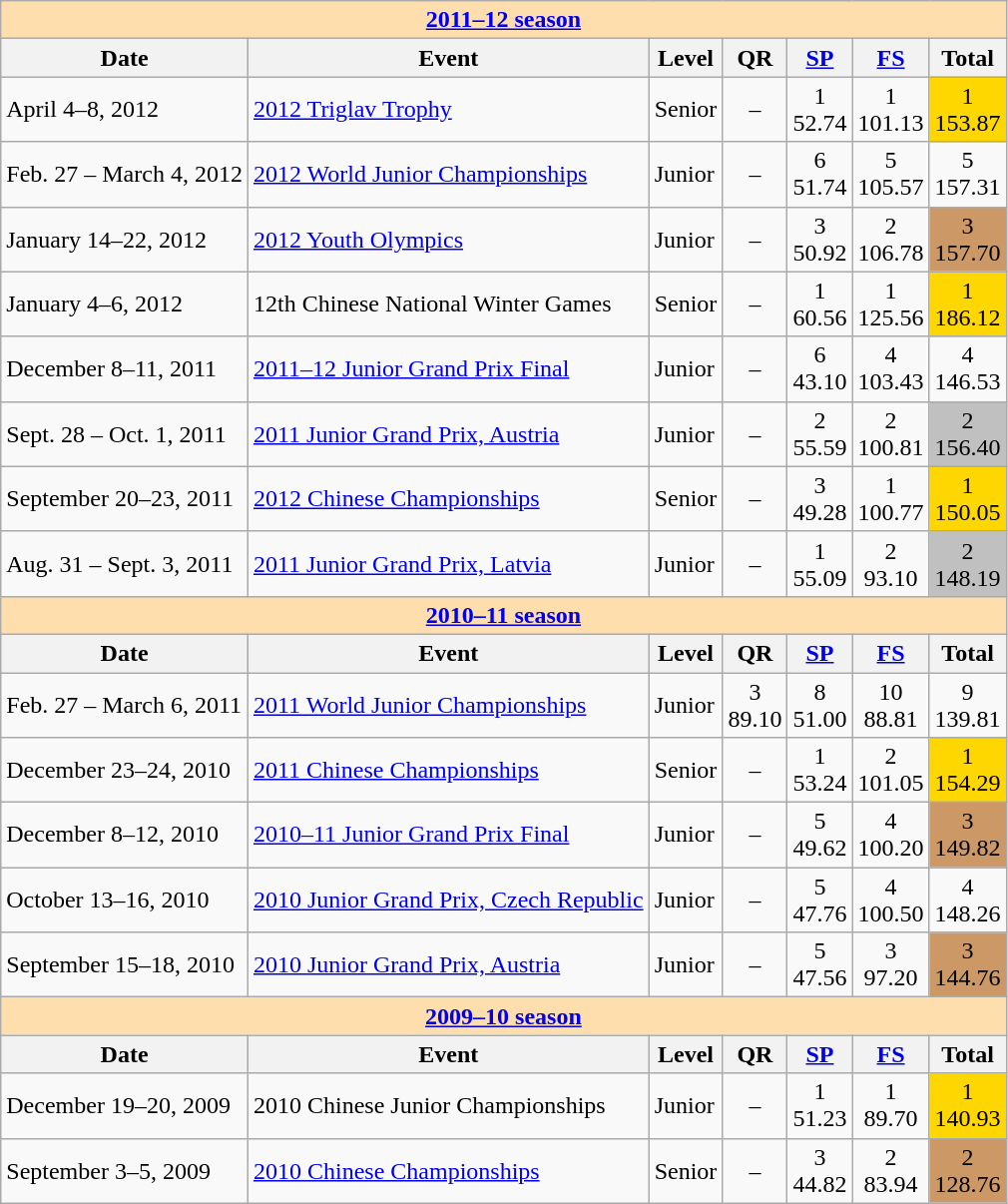<table class="wikitable">
<tr>
<th colspan=7 style="background:#ffdead;"><a href='#'>2011–12 season</a></th>
</tr>
<tr>
<th>Date</th>
<th>Event</th>
<th>Level</th>
<th>QR</th>
<th><a href='#'>SP</a></th>
<th><a href='#'>FS</a></th>
<th>Total</th>
</tr>
<tr>
<td>April 4–8, 2012</td>
<td><a href='#'>2012 Triglav Trophy</a></td>
<td>Senior</td>
<td align=center>–</td>
<td align=center>1 <br> 52.74</td>
<td align=center>1 <br> 101.13</td>
<td align=center bgcolor=gold>1 <br> 153.87</td>
</tr>
<tr>
<td>Feb. 27 – March 4, 2012</td>
<td><a href='#'>2012 World Junior Championships</a></td>
<td>Junior</td>
<td align=center>–</td>
<td align=center>6 <br> 51.74</td>
<td align=center>5 <br> 105.57</td>
<td align=center>5 <br> 157.31</td>
</tr>
<tr>
<td>January 14–22, 2012</td>
<td><a href='#'>2012 Youth Olympics</a></td>
<td>Junior</td>
<td align=center>–</td>
<td align=center>3 <br> 50.92</td>
<td align=center>2 <br> 106.78</td>
<td align=center bgcolor=cc9966>3 <br> 157.70</td>
</tr>
<tr>
<td>January 4–6, 2012</td>
<td>12th Chinese National Winter Games</td>
<td>Senior</td>
<td align=center>–</td>
<td align=center>1 <br> 60.56</td>
<td align=center>1 <br> 125.56</td>
<td align=center bgcolor=gold>1 <br> 186.12</td>
</tr>
<tr>
<td>December 8–11, 2011</td>
<td><a href='#'>2011–12 Junior Grand Prix Final</a></td>
<td>Junior</td>
<td align=center>–</td>
<td align=center>6 <br> 43.10</td>
<td align=center>4 <br> 103.43</td>
<td align=center>4 <br> 146.53</td>
</tr>
<tr>
<td>Sept. 28 – Oct. 1, 2011</td>
<td><a href='#'>2011 Junior Grand Prix, Austria</a></td>
<td>Junior</td>
<td align=center>–</td>
<td align=center>2 <br> 55.59</td>
<td align=center>2 <br> 100.81</td>
<td align=center bgcolor=silver>2 <br> 156.40</td>
</tr>
<tr>
<td>September 20–23, 2011</td>
<td><a href='#'>2012 Chinese Championships</a></td>
<td>Senior</td>
<td align=center>–</td>
<td align=center>3 <br> 49.28</td>
<td align=center>1 <br> 100.77</td>
<td align=center bgcolor=gold>1 <br> 150.05</td>
</tr>
<tr>
<td>Aug. 31 – Sept. 3, 2011</td>
<td><a href='#'>2011 Junior Grand Prix, Latvia</a></td>
<td>Junior</td>
<td align=center>–</td>
<td align=center>1 <br> 55.09</td>
<td align=center>2 <br> 93.10</td>
<td align=center bgcolor=silver>2 <br> 148.19</td>
</tr>
<tr>
<th colspan=7 style="background:#ffdead;"><a href='#'>2010–11 season</a></th>
</tr>
<tr>
<th>Date</th>
<th>Event</th>
<th>Level</th>
<th>QR</th>
<th><a href='#'>SP</a></th>
<th><a href='#'>FS</a></th>
<th>Total</th>
</tr>
<tr>
<td>Feb. 27 – March 6, 2011</td>
<td><a href='#'>2011 World Junior Championships</a></td>
<td>Junior</td>
<td align=center>3 <br> 89.10</td>
<td align=center>8 <br> 51.00</td>
<td align=center>10 <br> 88.81</td>
<td align=center>9 <br> 139.81</td>
</tr>
<tr>
<td>December 23–24, 2010</td>
<td><a href='#'>2011 Chinese Championships</a></td>
<td>Senior</td>
<td align=center>–</td>
<td align=center>1 <br> 53.24</td>
<td align=center>2 <br> 101.05</td>
<td align=center bgcolor=gold>1 <br> 154.29</td>
</tr>
<tr>
<td>December 8–12, 2010</td>
<td><a href='#'>2010–11 Junior Grand Prix Final</a></td>
<td>Junior</td>
<td align=center>–</td>
<td align=center>5 <br> 49.62</td>
<td align=center>4 <br> 100.20</td>
<td align=center bgcolor=cc9966>3 <br> 149.82</td>
</tr>
<tr>
<td>October 13–16, 2010</td>
<td><a href='#'>2010 Junior Grand Prix, Czech Republic</a></td>
<td>Junior</td>
<td align=center>–</td>
<td align=center>5 <br> 47.76</td>
<td align=center>4 <br> 100.50</td>
<td align=center>4 <br> 148.26</td>
</tr>
<tr>
<td>September 15–18, 2010</td>
<td><a href='#'>2010 Junior Grand Prix, Austria</a></td>
<td>Junior</td>
<td align=center>–</td>
<td align=center>5 <br> 47.56</td>
<td align=center>3 <br> 97.20</td>
<td align=center bgcolor=cc9966>3 <br> 144.76</td>
</tr>
<tr>
<th colspan=7 style="background:#ffdead;"><a href='#'>2009–10 season</a></th>
</tr>
<tr>
<th>Date</th>
<th>Event</th>
<th>Level</th>
<th>QR</th>
<th><a href='#'>SP</a></th>
<th><a href='#'>FS</a></th>
<th>Total</th>
</tr>
<tr>
<td>December 19–20, 2009</td>
<td>2010 Chinese Junior Championships</td>
<td>Junior</td>
<td align=center>–</td>
<td align=center>1 <br> 51.23</td>
<td align=center>1 <br> 89.70</td>
<td align=center bgcolor=gold>1 <br> 140.93</td>
</tr>
<tr>
<td>September 3–5, 2009</td>
<td><a href='#'>2010 Chinese Championships</a></td>
<td>Senior</td>
<td align=center>–</td>
<td align=center>3 <br> 44.82</td>
<td align=center>2 <br> 83.94</td>
<td align=center bgcolor=cc9966>2 <br> 128.76</td>
</tr>
</table>
